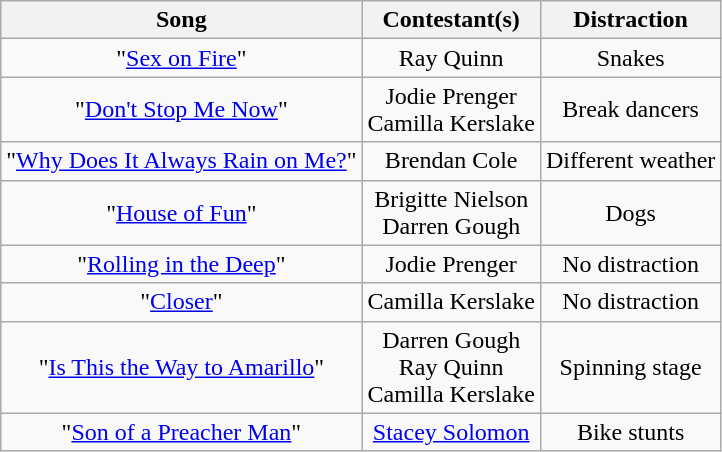<table class="wikitable" style="text-align:center">
<tr>
<th>Song</th>
<th>Contestant(s)</th>
<th>Distraction</th>
</tr>
<tr>
<td>"<a href='#'>Sex on Fire</a>"</td>
<td>Ray Quinn</td>
<td>Snakes</td>
</tr>
<tr>
<td>"<a href='#'>Don't Stop Me Now</a>"</td>
<td>Jodie Prenger<br>Camilla Kerslake</td>
<td>Break dancers</td>
</tr>
<tr>
<td>"<a href='#'>Why Does It Always Rain on Me?</a>"</td>
<td>Brendan Cole</td>
<td>Different weather</td>
</tr>
<tr>
<td>"<a href='#'>House of Fun</a>"</td>
<td>Brigitte Nielson<br>Darren Gough</td>
<td>Dogs</td>
</tr>
<tr>
<td>"<a href='#'>Rolling in the Deep</a>"</td>
<td>Jodie Prenger</td>
<td>No distraction</td>
</tr>
<tr>
<td>"<a href='#'>Closer</a>"</td>
<td>Camilla Kerslake</td>
<td>No distraction</td>
</tr>
<tr>
<td>"<a href='#'>Is This the Way to Amarillo</a>"</td>
<td>Darren Gough<br>Ray Quinn<br>Camilla Kerslake</td>
<td>Spinning stage</td>
</tr>
<tr>
<td>"<a href='#'>Son of a Preacher Man</a>"</td>
<td><a href='#'>Stacey Solomon</a></td>
<td>Bike stunts</td>
</tr>
</table>
